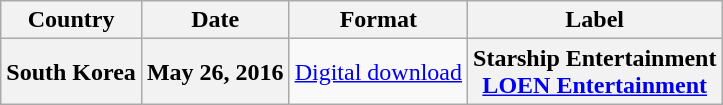<table class="wikitable plainrowheaders">
<tr>
<th scope="col">Country</th>
<th>Date</th>
<th>Format</th>
<th>Label</th>
</tr>
<tr>
<th scope="row" rowspan="1">South Korea</th>
<th scope="row" rowspan="1">May 26, 2016</th>
<td><a href='#'>Digital download</a></td>
<th scope="row" rowspan="1">Starship Entertainment<br><a href='#'>LOEN Entertainment</a></th>
</tr>
</table>
